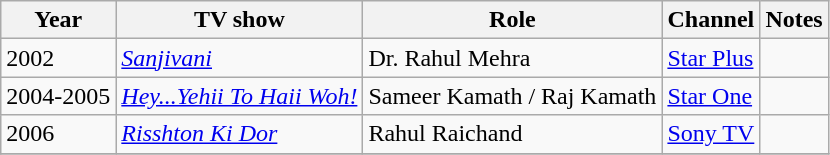<table class="wikitable sortable">
<tr>
<th scope="col">Year</th>
<th scope="col">TV show</th>
<th>Role</th>
<th scope="col">Channel</th>
<th>Notes</th>
</tr>
<tr>
<td>2002</td>
<td><em><a href='#'> Sanjivani</a></em></td>
<td>Dr. Rahul Mehra</td>
<td><a href='#'>Star Plus</a></td>
<td></td>
</tr>
<tr>
<td>2004-2005</td>
<td><em><a href='#'>Hey...Yehii To Haii Woh!</a></em></td>
<td>Sameer Kamath / Raj Kamath</td>
<td><a href='#'> Star One</a></td>
<td></td>
</tr>
<tr>
<td>2006</td>
<td><em><a href='#'>Risshton Ki Dor</a></em></td>
<td>Rahul Raichand</td>
<td><a href='#'> Sony TV</a></td>
<td></td>
</tr>
<tr>
</tr>
</table>
